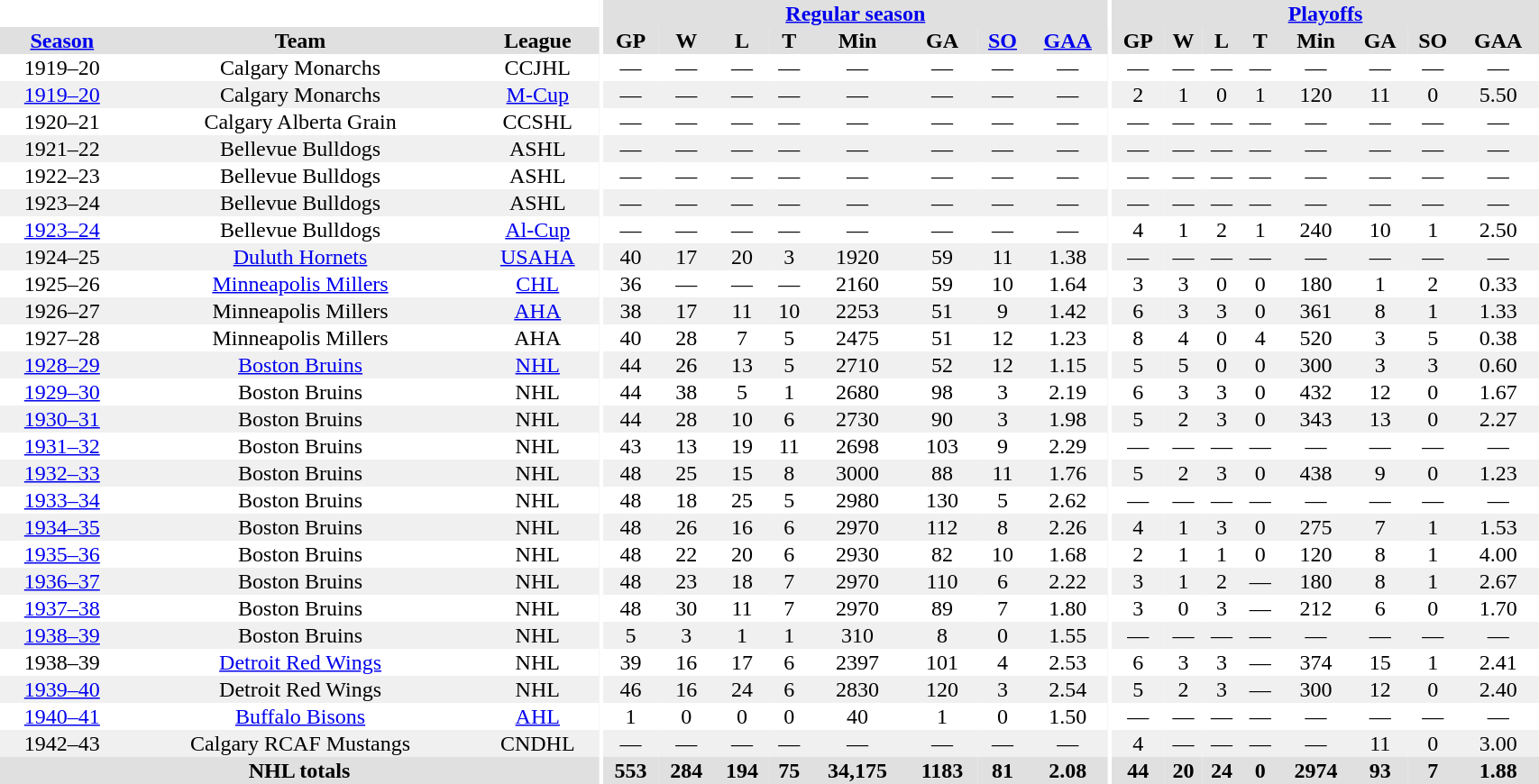<table border="0" cellpadding="1" cellspacing="0" style="width:90%; text-align:center;">
<tr bgcolor="#e0e0e0">
<th colspan="3" bgcolor="#ffffff"></th>
<th rowspan="99" bgcolor="#ffffff"></th>
<th colspan="8" bgcolor="#e0e0e0"><a href='#'>Regular season</a></th>
<th rowspan="99" bgcolor="#ffffff"></th>
<th colspan="8" bgcolor="#e0e0e0"><a href='#'>Playoffs</a></th>
</tr>
<tr bgcolor="#e0e0e0">
<th><a href='#'>Season</a></th>
<th>Team</th>
<th>League</th>
<th>GP</th>
<th>W</th>
<th>L</th>
<th>T</th>
<th>Min</th>
<th>GA</th>
<th><a href='#'>SO</a></th>
<th><a href='#'>GAA</a></th>
<th>GP</th>
<th>W</th>
<th>L</th>
<th>T</th>
<th>Min</th>
<th>GA</th>
<th>SO</th>
<th>GAA</th>
</tr>
<tr>
<td>1919–20</td>
<td>Calgary Monarchs</td>
<td>CCJHL</td>
<td>—</td>
<td>—</td>
<td>—</td>
<td>—</td>
<td>—</td>
<td>—</td>
<td>—</td>
<td>—</td>
<td>—</td>
<td>—</td>
<td>—</td>
<td>—</td>
<td>—</td>
<td>—</td>
<td>—</td>
<td>—</td>
</tr>
<tr bgcolor="#f0f0f0">
<td><a href='#'>1919–20</a></td>
<td>Calgary Monarchs</td>
<td><a href='#'>M-Cup</a></td>
<td>—</td>
<td>—</td>
<td>—</td>
<td>—</td>
<td>—</td>
<td>—</td>
<td>—</td>
<td>—</td>
<td>2</td>
<td>1</td>
<td>0</td>
<td>1</td>
<td>120</td>
<td>11</td>
<td>0</td>
<td>5.50</td>
</tr>
<tr>
<td>1920–21</td>
<td>Calgary Alberta Grain</td>
<td>CCSHL</td>
<td>—</td>
<td>—</td>
<td>—</td>
<td>—</td>
<td>—</td>
<td>—</td>
<td>—</td>
<td>—</td>
<td>—</td>
<td>—</td>
<td>—</td>
<td>—</td>
<td>—</td>
<td>—</td>
<td>—</td>
<td>—</td>
</tr>
<tr bgcolor="#f0f0f0">
<td>1921–22</td>
<td>Bellevue Bulldogs</td>
<td>ASHL</td>
<td>—</td>
<td>—</td>
<td>—</td>
<td>—</td>
<td>—</td>
<td>—</td>
<td>—</td>
<td>—</td>
<td>—</td>
<td>—</td>
<td>—</td>
<td>—</td>
<td>—</td>
<td>—</td>
<td>—</td>
<td>—</td>
</tr>
<tr>
<td>1922–23</td>
<td>Bellevue Bulldogs</td>
<td>ASHL</td>
<td>—</td>
<td>—</td>
<td>—</td>
<td>—</td>
<td>—</td>
<td>—</td>
<td>—</td>
<td>—</td>
<td>—</td>
<td>—</td>
<td>—</td>
<td>—</td>
<td>—</td>
<td>—</td>
<td>—</td>
<td>—</td>
</tr>
<tr bgcolor="#f0f0f0">
<td>1923–24</td>
<td>Bellevue Bulldogs</td>
<td>ASHL</td>
<td>—</td>
<td>—</td>
<td>—</td>
<td>—</td>
<td>—</td>
<td>—</td>
<td>—</td>
<td>—</td>
<td>—</td>
<td>—</td>
<td>—</td>
<td>—</td>
<td>—</td>
<td>—</td>
<td>—</td>
<td>—</td>
</tr>
<tr>
<td><a href='#'>1923–24</a></td>
<td>Bellevue Bulldogs</td>
<td><a href='#'>Al-Cup</a></td>
<td>—</td>
<td>—</td>
<td>—</td>
<td>—</td>
<td>—</td>
<td>—</td>
<td>—</td>
<td>—</td>
<td>4</td>
<td>1</td>
<td>2</td>
<td>1</td>
<td>240</td>
<td>10</td>
<td>1</td>
<td>2.50</td>
</tr>
<tr bgcolor="#f0f0f0">
<td>1924–25</td>
<td><a href='#'>Duluth Hornets</a></td>
<td><a href='#'>USAHA</a></td>
<td>40</td>
<td>17</td>
<td>20</td>
<td>3</td>
<td>1920</td>
<td>59</td>
<td>11</td>
<td>1.38</td>
<td>—</td>
<td>—</td>
<td>—</td>
<td>—</td>
<td>—</td>
<td>—</td>
<td>—</td>
<td>—</td>
</tr>
<tr>
<td>1925–26</td>
<td><a href='#'>Minneapolis Millers</a></td>
<td><a href='#'>CHL</a></td>
<td>36</td>
<td>—</td>
<td>—</td>
<td>—</td>
<td>2160</td>
<td>59</td>
<td>10</td>
<td>1.64</td>
<td>3</td>
<td>3</td>
<td>0</td>
<td>0</td>
<td>180</td>
<td>1</td>
<td>2</td>
<td>0.33</td>
</tr>
<tr bgcolor="#f0f0f0">
<td>1926–27</td>
<td>Minneapolis Millers</td>
<td><a href='#'>AHA</a></td>
<td>38</td>
<td>17</td>
<td>11</td>
<td>10</td>
<td>2253</td>
<td>51</td>
<td>9</td>
<td>1.42</td>
<td>6</td>
<td>3</td>
<td>3</td>
<td>0</td>
<td>361</td>
<td>8</td>
<td>1</td>
<td>1.33</td>
</tr>
<tr>
<td>1927–28</td>
<td>Minneapolis Millers</td>
<td>AHA</td>
<td>40</td>
<td>28</td>
<td>7</td>
<td>5</td>
<td>2475</td>
<td>51</td>
<td>12</td>
<td>1.23</td>
<td>8</td>
<td>4</td>
<td>0</td>
<td>4</td>
<td>520</td>
<td>3</td>
<td>5</td>
<td>0.38</td>
</tr>
<tr bgcolor="#f0f0f0">
<td><a href='#'>1928–29</a></td>
<td><a href='#'>Boston Bruins</a></td>
<td><a href='#'>NHL</a></td>
<td>44</td>
<td>26</td>
<td>13</td>
<td>5</td>
<td>2710</td>
<td>52</td>
<td>12</td>
<td>1.15</td>
<td>5</td>
<td>5</td>
<td>0</td>
<td>0</td>
<td>300</td>
<td>3</td>
<td>3</td>
<td>0.60</td>
</tr>
<tr>
<td><a href='#'>1929–30</a></td>
<td>Boston Bruins</td>
<td>NHL</td>
<td>44</td>
<td>38</td>
<td>5</td>
<td>1</td>
<td>2680</td>
<td>98</td>
<td>3</td>
<td>2.19</td>
<td>6</td>
<td>3</td>
<td>3</td>
<td>0</td>
<td>432</td>
<td>12</td>
<td>0</td>
<td>1.67</td>
</tr>
<tr bgcolor="#f0f0f0">
<td><a href='#'>1930–31</a></td>
<td>Boston Bruins</td>
<td>NHL</td>
<td>44</td>
<td>28</td>
<td>10</td>
<td>6</td>
<td>2730</td>
<td>90</td>
<td>3</td>
<td>1.98</td>
<td>5</td>
<td>2</td>
<td>3</td>
<td>0</td>
<td>343</td>
<td>13</td>
<td>0</td>
<td>2.27</td>
</tr>
<tr>
<td><a href='#'>1931–32</a></td>
<td>Boston Bruins</td>
<td>NHL</td>
<td>43</td>
<td>13</td>
<td>19</td>
<td>11</td>
<td>2698</td>
<td>103</td>
<td>9</td>
<td>2.29</td>
<td>—</td>
<td>—</td>
<td>—</td>
<td>—</td>
<td>—</td>
<td>—</td>
<td>—</td>
<td>—</td>
</tr>
<tr bgcolor="#f0f0f0">
<td><a href='#'>1932–33</a></td>
<td>Boston Bruins</td>
<td>NHL</td>
<td>48</td>
<td>25</td>
<td>15</td>
<td>8</td>
<td>3000</td>
<td>88</td>
<td>11</td>
<td>1.76</td>
<td>5</td>
<td>2</td>
<td>3</td>
<td>0</td>
<td>438</td>
<td>9</td>
<td>0</td>
<td>1.23</td>
</tr>
<tr>
<td><a href='#'>1933–34</a></td>
<td>Boston Bruins</td>
<td>NHL</td>
<td>48</td>
<td>18</td>
<td>25</td>
<td>5</td>
<td>2980</td>
<td>130</td>
<td>5</td>
<td>2.62</td>
<td>—</td>
<td>—</td>
<td>—</td>
<td>—</td>
<td>—</td>
<td>—</td>
<td>—</td>
<td>—</td>
</tr>
<tr bgcolor="#f0f0f0">
<td><a href='#'>1934–35</a></td>
<td>Boston Bruins</td>
<td>NHL</td>
<td>48</td>
<td>26</td>
<td>16</td>
<td>6</td>
<td>2970</td>
<td>112</td>
<td>8</td>
<td>2.26</td>
<td>4</td>
<td>1</td>
<td>3</td>
<td>0</td>
<td>275</td>
<td>7</td>
<td>1</td>
<td>1.53</td>
</tr>
<tr>
<td><a href='#'>1935–36</a></td>
<td>Boston Bruins</td>
<td>NHL</td>
<td>48</td>
<td>22</td>
<td>20</td>
<td>6</td>
<td>2930</td>
<td>82</td>
<td>10</td>
<td>1.68</td>
<td>2</td>
<td>1</td>
<td>1</td>
<td>0</td>
<td>120</td>
<td>8</td>
<td>1</td>
<td>4.00</td>
</tr>
<tr bgcolor="#f0f0f0">
<td><a href='#'>1936–37</a></td>
<td>Boston Bruins</td>
<td>NHL</td>
<td>48</td>
<td>23</td>
<td>18</td>
<td>7</td>
<td>2970</td>
<td>110</td>
<td>6</td>
<td>2.22</td>
<td>3</td>
<td>1</td>
<td>2</td>
<td>—</td>
<td>180</td>
<td>8</td>
<td>1</td>
<td>2.67</td>
</tr>
<tr>
<td><a href='#'>1937–38</a></td>
<td>Boston Bruins</td>
<td>NHL</td>
<td>48</td>
<td>30</td>
<td>11</td>
<td>7</td>
<td>2970</td>
<td>89</td>
<td>7</td>
<td>1.80</td>
<td>3</td>
<td>0</td>
<td>3</td>
<td>—</td>
<td>212</td>
<td>6</td>
<td>0</td>
<td>1.70</td>
</tr>
<tr bgcolor="#f0f0f0">
<td><a href='#'>1938–39</a></td>
<td>Boston Bruins</td>
<td>NHL</td>
<td>5</td>
<td>3</td>
<td>1</td>
<td>1</td>
<td>310</td>
<td>8</td>
<td>0</td>
<td>1.55</td>
<td>—</td>
<td>—</td>
<td>—</td>
<td>—</td>
<td>—</td>
<td>—</td>
<td>—</td>
<td>—</td>
</tr>
<tr>
<td>1938–39</td>
<td><a href='#'>Detroit Red Wings</a></td>
<td>NHL</td>
<td>39</td>
<td>16</td>
<td>17</td>
<td>6</td>
<td>2397</td>
<td>101</td>
<td>4</td>
<td>2.53</td>
<td>6</td>
<td>3</td>
<td>3</td>
<td>—</td>
<td>374</td>
<td>15</td>
<td>1</td>
<td>2.41</td>
</tr>
<tr bgcolor="#f0f0f0">
<td><a href='#'>1939–40</a></td>
<td>Detroit Red Wings</td>
<td>NHL</td>
<td>46</td>
<td>16</td>
<td>24</td>
<td>6</td>
<td>2830</td>
<td>120</td>
<td>3</td>
<td>2.54</td>
<td>5</td>
<td>2</td>
<td>3</td>
<td>—</td>
<td>300</td>
<td>12</td>
<td>0</td>
<td>2.40</td>
</tr>
<tr>
<td><a href='#'>1940–41</a></td>
<td><a href='#'>Buffalo Bisons</a></td>
<td><a href='#'>AHL</a></td>
<td>1</td>
<td>0</td>
<td>0</td>
<td>0</td>
<td>40</td>
<td>1</td>
<td>0</td>
<td>1.50</td>
<td>—</td>
<td>—</td>
<td>—</td>
<td>—</td>
<td>—</td>
<td>—</td>
<td>—</td>
<td>—</td>
</tr>
<tr bgcolor="#f0f0f0">
<td>1942–43</td>
<td>Calgary RCAF Mustangs</td>
<td>CNDHL</td>
<td>—</td>
<td>—</td>
<td>—</td>
<td>—</td>
<td>—</td>
<td>—</td>
<td>—</td>
<td>—</td>
<td>4</td>
<td>—</td>
<td>—</td>
<td>—</td>
<td>—</td>
<td>11</td>
<td>0</td>
<td>3.00</td>
</tr>
<tr bgcolor="#e0e0e0">
<th colspan="3">NHL totals</th>
<th>553</th>
<th>284</th>
<th>194</th>
<th>75</th>
<th>34,175</th>
<th>1183</th>
<th>81</th>
<th>2.08</th>
<th>44</th>
<th>20</th>
<th>24</th>
<th>0</th>
<th>2974</th>
<th>93</th>
<th>7</th>
<th>1.88</th>
</tr>
</table>
